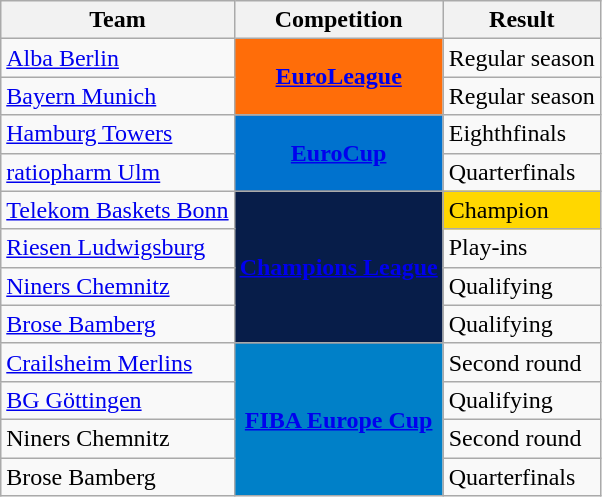<table class="wikitable sortable">
<tr>
<th>Team</th>
<th>Competition</th>
<th>Result</th>
</tr>
<tr>
<td><a href='#'>Alba Berlin</a></td>
<td rowspan="2" style="background:#ff6d09;color:#ffffff;text-align:center"><strong><a href='#'><span>EuroLeague</span></a></strong></td>
<td>Regular season</td>
</tr>
<tr>
<td><a href='#'>Bayern Munich</a></td>
<td>Regular season</td>
</tr>
<tr>
<td><a href='#'>Hamburg Towers</a></td>
<td rowspan="2" style="background-color:#0072CE;color:white;text-align:center"><strong><a href='#'><span>EuroCup</span></a></strong></td>
<td>Eighthfinals</td>
</tr>
<tr>
<td><a href='#'>ratiopharm Ulm</a></td>
<td>Quarterfinals</td>
</tr>
<tr>
<td><a href='#'>Telekom Baskets Bonn</a></td>
<td rowspan="4" style="background-color:#071D49;color:#D0D3D4;text-align:center"><strong><a href='#'><span>Champions League</span></a></strong></td>
<td bgcolor=gold>Champion</td>
</tr>
<tr>
<td><a href='#'>Riesen Ludwigsburg</a></td>
<td>Play-ins</td>
</tr>
<tr>
<td><a href='#'>Niners Chemnitz</a></td>
<td>Qualifying</td>
</tr>
<tr>
<td><a href='#'>Brose Bamberg</a></td>
<td>Qualifying</td>
</tr>
<tr>
<td><a href='#'>Crailsheim Merlins</a></td>
<td rowspan="4" style="background-color:#0080C8;color:white;text-align:center"><strong><a href='#'><span>FIBA Europe Cup</span></a></strong></td>
<td>Second round</td>
</tr>
<tr>
<td><a href='#'>BG Göttingen</a></td>
<td>Qualifying</td>
</tr>
<tr>
<td>Niners Chemnitz</td>
<td>Second round</td>
</tr>
<tr>
<td>Brose Bamberg</td>
<td>Quarterfinals</td>
</tr>
</table>
